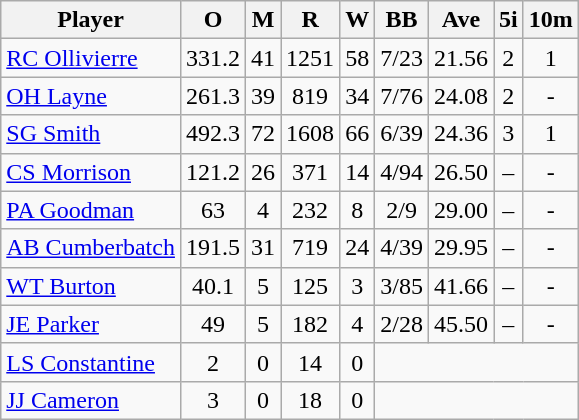<table class="wikitable" style="text-align: center;">
<tr>
<th align=left>Player</th>
<th>O</th>
<th>M</th>
<th>R</th>
<th>W</th>
<th>BB</th>
<th>Ave</th>
<th>5i</th>
<th>10m</th>
</tr>
<tr>
<td align=left><a href='#'>RC Ollivierre</a></td>
<td>331.2</td>
<td>41</td>
<td>1251</td>
<td>58</td>
<td>7/23</td>
<td>21.56</td>
<td>2</td>
<td>1</td>
</tr>
<tr>
<td align=left><a href='#'>OH Layne</a></td>
<td>261.3</td>
<td>39</td>
<td>819</td>
<td>34</td>
<td>7/76</td>
<td>24.08</td>
<td>2</td>
<td>-</td>
</tr>
<tr>
<td align=left><a href='#'>SG Smith</a></td>
<td>492.3</td>
<td>72</td>
<td>1608</td>
<td>66</td>
<td>6/39</td>
<td>24.36</td>
<td>3</td>
<td>1</td>
</tr>
<tr>
<td align=left><a href='#'>CS Morrison</a></td>
<td>121.2</td>
<td>26</td>
<td>371</td>
<td>14</td>
<td>4/94</td>
<td>26.50</td>
<td>–</td>
<td>-</td>
</tr>
<tr>
<td align=left><a href='#'>PA Goodman</a></td>
<td>63</td>
<td>4</td>
<td>232</td>
<td>8</td>
<td>2/9</td>
<td>29.00</td>
<td>–</td>
<td>-</td>
</tr>
<tr>
<td align=left><a href='#'>AB Cumberbatch</a></td>
<td>191.5</td>
<td>31</td>
<td>719</td>
<td>24</td>
<td>4/39</td>
<td>29.95</td>
<td>–</td>
<td>-</td>
</tr>
<tr>
<td align=left><a href='#'>WT Burton</a></td>
<td>40.1</td>
<td>5</td>
<td>125</td>
<td>3</td>
<td>3/85</td>
<td>41.66</td>
<td>–</td>
<td>-</td>
</tr>
<tr>
<td align=left><a href='#'>JE Parker</a></td>
<td>49</td>
<td>5</td>
<td>182</td>
<td>4</td>
<td>2/28</td>
<td>45.50</td>
<td>–</td>
<td>-</td>
</tr>
<tr>
<td align=left><a href='#'>LS Constantine</a></td>
<td>2</td>
<td>0</td>
<td>14</td>
<td>0</td>
<td colspan=4></td>
</tr>
<tr>
<td align=left><a href='#'>JJ Cameron</a></td>
<td>3</td>
<td>0</td>
<td>18</td>
<td>0</td>
<td colspan=4></td>
</tr>
</table>
